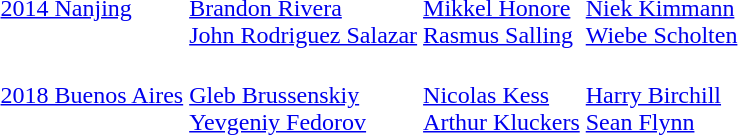<table>
<tr>
<td><a href='#'>2014 Nanjing</a><br></td>
<td><br><a href='#'>Brandon Rivera</a><br><a href='#'>John Rodriguez Salazar</a></td>
<td><br><a href='#'>Mikkel Honore</a><br><a href='#'>Rasmus Salling</a></td>
<td><br><a href='#'>Niek Kimmann</a><br><a href='#'>Wiebe Scholten</a></td>
</tr>
<tr>
<td><a href='#'>2018 Buenos Aires</a><br></td>
<td><br><a href='#'>Gleb Brussenskiy</a><br><a href='#'>Yevgeniy Fedorov</a></td>
<td><br><a href='#'>Nicolas Kess</a><br><a href='#'>Arthur Kluckers</a></td>
<td><br><a href='#'>Harry Birchill</a><br><a href='#'>Sean Flynn</a></td>
</tr>
</table>
